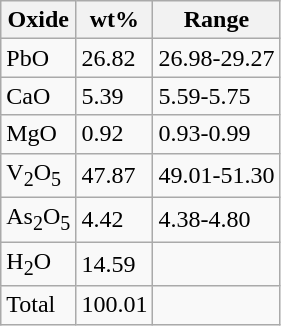<table class="wikitable">
<tr>
<th>Oxide</th>
<th>wt%</th>
<th>Range</th>
</tr>
<tr>
<td>PbO</td>
<td>26.82</td>
<td>26.98-29.27</td>
</tr>
<tr>
<td>CaO</td>
<td>5.39</td>
<td>5.59-5.75</td>
</tr>
<tr>
<td>MgO</td>
<td>0.92</td>
<td>0.93-0.99</td>
</tr>
<tr>
<td>V<sub>2</sub>O<sub>5</sub></td>
<td>47.87</td>
<td>49.01-51.30</td>
</tr>
<tr>
<td>As<sub>2</sub>O<sub>5</sub></td>
<td>4.42</td>
<td>4.38-4.80</td>
</tr>
<tr>
<td>H<sub>2</sub>O</td>
<td>14.59</td>
<td></td>
</tr>
<tr>
<td>Total</td>
<td>100.01</td>
<td></td>
</tr>
</table>
